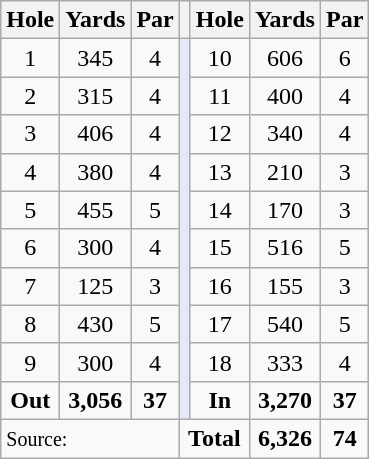<table class="wikitable" style="text-align:center; font-size:100%;">
<tr>
<th>Hole</th>
<th>Yards</th>
<th>Par</th>
<th></th>
<th>Hole</th>
<th>Yards</th>
<th>Par</th>
</tr>
<tr>
<td>1</td>
<td>345</td>
<td>4</td>
<td rowspan=10 style="background:#E6E8FA;"></td>
<td>10</td>
<td>606</td>
<td>6</td>
</tr>
<tr>
<td>2</td>
<td>315</td>
<td>4</td>
<td>11</td>
<td>400</td>
<td>4</td>
</tr>
<tr>
<td>3</td>
<td>406</td>
<td>4</td>
<td>12</td>
<td>340</td>
<td>4</td>
</tr>
<tr>
<td>4</td>
<td>380</td>
<td>4</td>
<td>13</td>
<td>210</td>
<td>3</td>
</tr>
<tr>
<td>5</td>
<td>455</td>
<td>5</td>
<td>14</td>
<td>170</td>
<td>3</td>
</tr>
<tr>
<td>6</td>
<td>300</td>
<td>4</td>
<td>15</td>
<td>516</td>
<td>5</td>
</tr>
<tr>
<td>7</td>
<td>125</td>
<td>3</td>
<td>16</td>
<td>155</td>
<td>3</td>
</tr>
<tr>
<td>8</td>
<td>430</td>
<td>5</td>
<td>17</td>
<td>540</td>
<td>5</td>
</tr>
<tr>
<td>9</td>
<td>300</td>
<td>4</td>
<td>18</td>
<td>333</td>
<td>4</td>
</tr>
<tr>
<td><strong>Out</strong></td>
<td><strong>3,056</strong></td>
<td><strong>37</strong></td>
<td><strong>In</strong></td>
<td><strong>3,270</strong></td>
<td><strong>37</strong></td>
</tr>
<tr>
<td colspan=3 align=left><small>Source:</small></td>
<td colspan=2><strong>Total</strong></td>
<td><strong>6,326</strong></td>
<td><strong>74</strong></td>
</tr>
</table>
